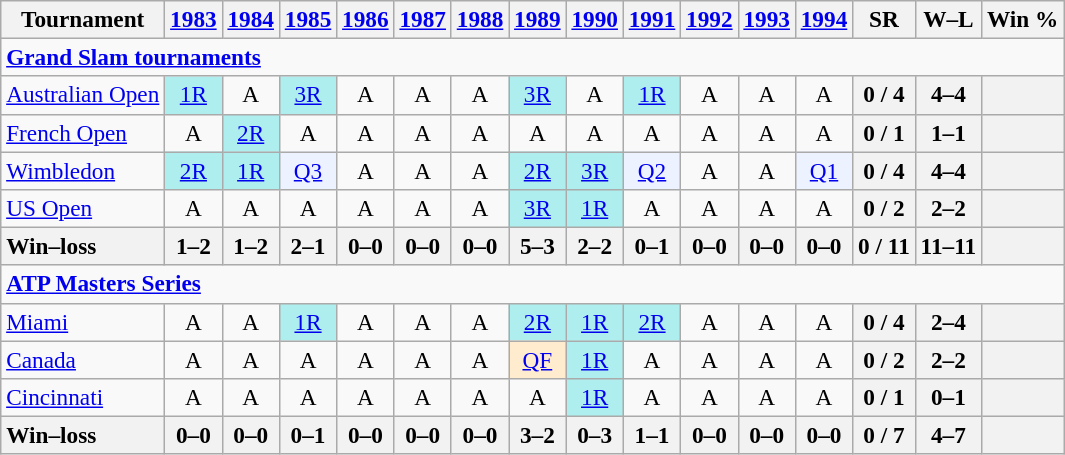<table class=wikitable style=text-align:center;font-size:97%>
<tr>
<th>Tournament</th>
<th><a href='#'>1983</a></th>
<th><a href='#'>1984</a></th>
<th><a href='#'>1985</a></th>
<th><a href='#'>1986</a></th>
<th><a href='#'>1987</a></th>
<th><a href='#'>1988</a></th>
<th><a href='#'>1989</a></th>
<th><a href='#'>1990</a></th>
<th><a href='#'>1991</a></th>
<th><a href='#'>1992</a></th>
<th><a href='#'>1993</a></th>
<th><a href='#'>1994</a></th>
<th>SR</th>
<th>W–L</th>
<th>Win %</th>
</tr>
<tr>
<td colspan=23 align=left><strong><a href='#'>Grand Slam tournaments</a></strong></td>
</tr>
<tr>
<td align=left><a href='#'>Australian Open</a></td>
<td bgcolor=afeeee><a href='#'>1R</a></td>
<td>A</td>
<td bgcolor=afeeee><a href='#'>3R</a></td>
<td>A</td>
<td>A</td>
<td>A</td>
<td bgcolor=afeeee><a href='#'>3R</a></td>
<td>A</td>
<td bgcolor=afeeee><a href='#'>1R</a></td>
<td>A</td>
<td>A</td>
<td>A</td>
<th>0 / 4</th>
<th>4–4</th>
<th></th>
</tr>
<tr>
<td align=left><a href='#'>French Open</a></td>
<td>A</td>
<td bgcolor=afeeee><a href='#'>2R</a></td>
<td>A</td>
<td>A</td>
<td>A</td>
<td>A</td>
<td>A</td>
<td>A</td>
<td>A</td>
<td>A</td>
<td>A</td>
<td>A</td>
<th>0 / 1</th>
<th>1–1</th>
<th></th>
</tr>
<tr>
<td align=left><a href='#'>Wimbledon</a></td>
<td bgcolor=afeeee><a href='#'>2R</a></td>
<td bgcolor=afeeee><a href='#'>1R</a></td>
<td bgcolor=ecf2ff><a href='#'>Q3</a></td>
<td>A</td>
<td>A</td>
<td>A</td>
<td bgcolor=afeeee><a href='#'>2R</a></td>
<td bgcolor=afeeee><a href='#'>3R</a></td>
<td bgcolor=ecf2ff><a href='#'>Q2</a></td>
<td>A</td>
<td>A</td>
<td bgcolor=ecf2ff><a href='#'>Q1</a></td>
<th>0 / 4</th>
<th>4–4</th>
<th></th>
</tr>
<tr>
<td align=left><a href='#'>US Open</a></td>
<td>A</td>
<td>A</td>
<td>A</td>
<td>A</td>
<td>A</td>
<td>A</td>
<td bgcolor=afeeee><a href='#'>3R</a></td>
<td bgcolor=afeeee><a href='#'>1R</a></td>
<td>A</td>
<td>A</td>
<td>A</td>
<td>A</td>
<th>0 / 2</th>
<th>2–2</th>
<th></th>
</tr>
<tr>
<th style=text-align:left>Win–loss</th>
<th>1–2</th>
<th>1–2</th>
<th>2–1</th>
<th>0–0</th>
<th>0–0</th>
<th>0–0</th>
<th>5–3</th>
<th>2–2</th>
<th>0–1</th>
<th>0–0</th>
<th>0–0</th>
<th>0–0</th>
<th>0 / 11</th>
<th>11–11</th>
<th></th>
</tr>
<tr>
<td colspan=23 align=left><strong><a href='#'>ATP Masters Series</a></strong></td>
</tr>
<tr>
<td align=left><a href='#'>Miami</a></td>
<td>A</td>
<td>A</td>
<td bgcolor=afeeee><a href='#'>1R</a></td>
<td>A</td>
<td>A</td>
<td>A</td>
<td bgcolor=afeeee><a href='#'>2R</a></td>
<td bgcolor=afeeee><a href='#'>1R</a></td>
<td bgcolor=afeeee><a href='#'>2R</a></td>
<td>A</td>
<td>A</td>
<td>A</td>
<th>0 / 4</th>
<th>2–4</th>
<th></th>
</tr>
<tr>
<td align=left><a href='#'>Canada</a></td>
<td>A</td>
<td>A</td>
<td>A</td>
<td>A</td>
<td>A</td>
<td>A</td>
<td bgcolor=ffebcd><a href='#'>QF</a></td>
<td bgcolor=afeeee><a href='#'>1R</a></td>
<td>A</td>
<td>A</td>
<td>A</td>
<td>A</td>
<th>0 / 2</th>
<th>2–2</th>
<th></th>
</tr>
<tr>
<td align=left><a href='#'>Cincinnati</a></td>
<td>A</td>
<td>A</td>
<td>A</td>
<td>A</td>
<td>A</td>
<td>A</td>
<td>A</td>
<td bgcolor=afeeee><a href='#'>1R</a></td>
<td>A</td>
<td>A</td>
<td>A</td>
<td>A</td>
<th>0 / 1</th>
<th>0–1</th>
<th></th>
</tr>
<tr>
<th style=text-align:left>Win–loss</th>
<th>0–0</th>
<th>0–0</th>
<th>0–1</th>
<th>0–0</th>
<th>0–0</th>
<th>0–0</th>
<th>3–2</th>
<th>0–3</th>
<th>1–1</th>
<th>0–0</th>
<th>0–0</th>
<th>0–0</th>
<th>0 / 7</th>
<th>4–7</th>
<th></th>
</tr>
</table>
